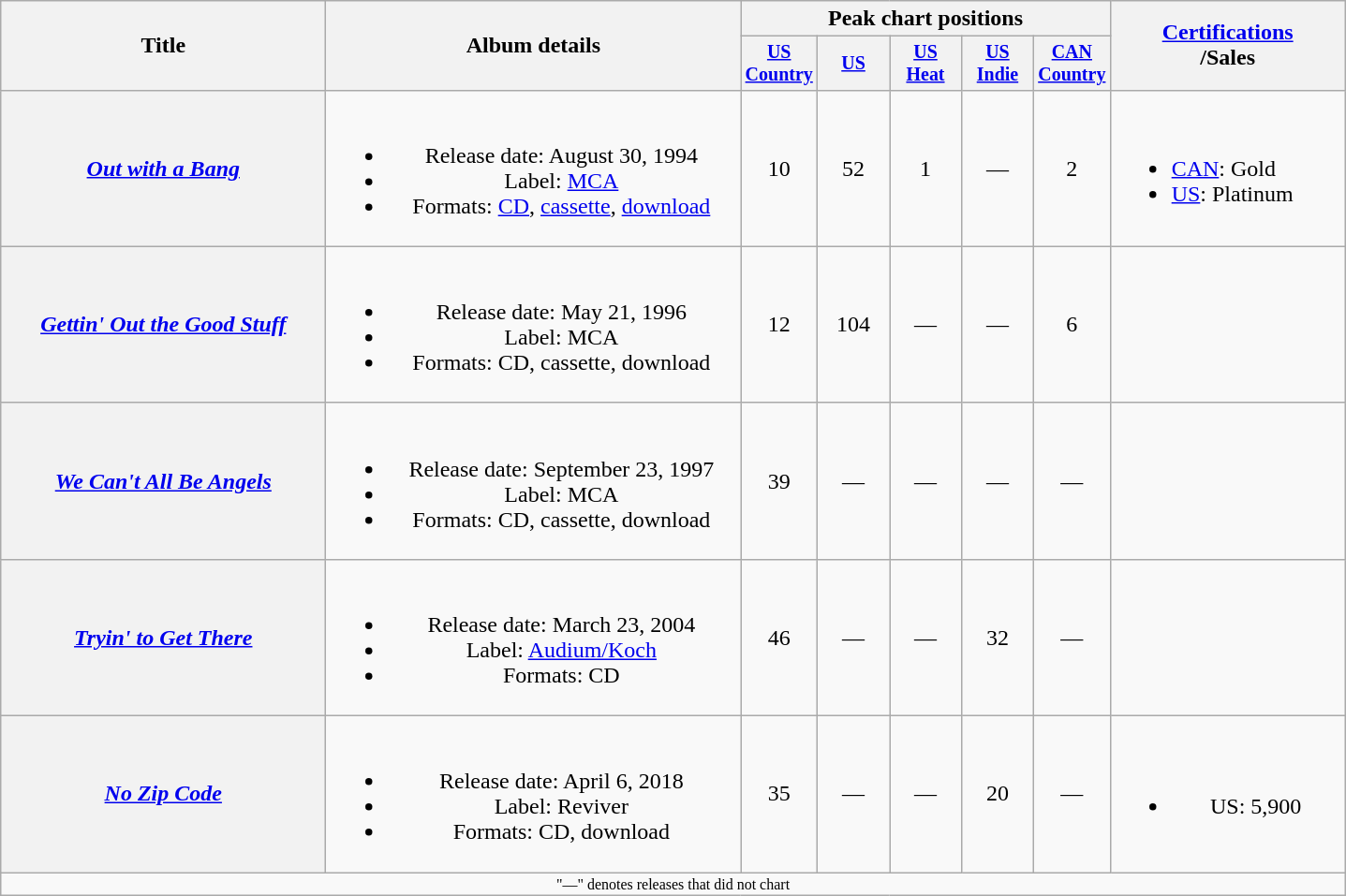<table class="wikitable plainrowheaders" style="text-align:center;">
<tr>
<th rowspan="2" style="width:14em;">Title</th>
<th rowspan="2" style="width:18em;">Album details</th>
<th colspan="5">Peak chart positions</th>
<th rowspan="2" style="width:10em;"><a href='#'>Certifications</a><br>/Sales</th>
</tr>
<tr style="font-size:smaller;">
<th width="45"><a href='#'>US Country</a><br></th>
<th width="45"><a href='#'>US</a><br></th>
<th width="45"><a href='#'>US<br>Heat</a><br></th>
<th width="45"><a href='#'>US Indie</a><br></th>
<th width="40"><a href='#'>CAN Country</a><br></th>
</tr>
<tr>
<th scope="row"><em><a href='#'>Out with a Bang</a></em></th>
<td><br><ul><li>Release date: August 30, 1994</li><li>Label: <a href='#'>MCA</a></li><li>Formats: <a href='#'>CD</a>, <a href='#'>cassette</a>, <a href='#'>download</a></li></ul></td>
<td>10</td>
<td>52</td>
<td>1</td>
<td>—</td>
<td>2</td>
<td align="left"><br><ul><li><a href='#'>CAN</a>: Gold</li><li><a href='#'>US</a>: Platinum</li></ul></td>
</tr>
<tr>
<th scope="row"><em><a href='#'>Gettin' Out the Good Stuff</a></em></th>
<td><br><ul><li>Release date: May 21, 1996</li><li>Label: MCA</li><li>Formats: CD, cassette, download</li></ul></td>
<td>12</td>
<td>104</td>
<td>—</td>
<td>—</td>
<td>6</td>
<td></td>
</tr>
<tr>
<th scope="row"><em><a href='#'>We Can't All Be Angels</a></em></th>
<td><br><ul><li>Release date: September 23, 1997</li><li>Label: MCA</li><li>Formats: CD, cassette, download</li></ul></td>
<td>39</td>
<td>—</td>
<td>—</td>
<td>—</td>
<td>—</td>
<td></td>
</tr>
<tr>
<th scope="row"><em><a href='#'>Tryin' to Get There</a></em></th>
<td><br><ul><li>Release date: March 23, 2004</li><li>Label: <a href='#'>Audium/Koch</a></li><li>Formats: CD</li></ul></td>
<td>46</td>
<td>—</td>
<td>—</td>
<td>32</td>
<td>—</td>
<td></td>
</tr>
<tr>
<th scope="row"><em><a href='#'>No Zip Code</a></em></th>
<td><br><ul><li>Release date: April 6, 2018</li><li>Label: Reviver</li><li>Formats: CD, download</li></ul></td>
<td>35</td>
<td>—</td>
<td>—</td>
<td>20</td>
<td>—</td>
<td><br><ul><li>US: 5,900</li></ul></td>
</tr>
<tr>
<td colspan="10" style="font-size:8pt">"—" denotes releases that did not chart</td>
</tr>
</table>
